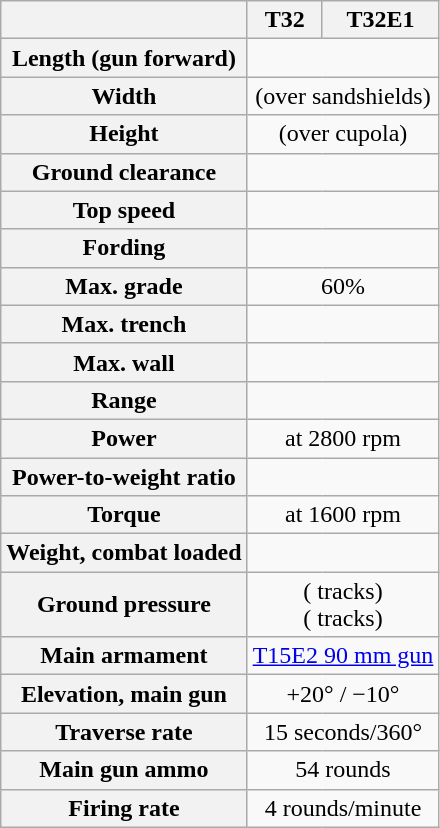<table class="wikitable" style="text-align:center;">
<tr>
<th></th>
<th>T32</th>
<th>T32E1</th>
</tr>
<tr>
<th>Length (gun forward)</th>
<td colspan="2"></td>
</tr>
<tr>
<th>Width</th>
<td colspan="2"> (over sandshields)</td>
</tr>
<tr>
<th>Height</th>
<td colspan="2"> (over cupola)</td>
</tr>
<tr>
<th>Ground clearance</th>
<td colspan="2"></td>
</tr>
<tr>
<th>Top speed</th>
<td colspan="2"></td>
</tr>
<tr>
<th>Fording</th>
<td colspan="2"></td>
</tr>
<tr>
<th>Max. grade</th>
<td colspan="2">60%</td>
</tr>
<tr>
<th>Max. trench</th>
<td colspan="2"></td>
</tr>
<tr>
<th>Max. wall</th>
<td colspan="2"></td>
</tr>
<tr>
<th>Range</th>
<td colspan="2"></td>
</tr>
<tr>
<th>Power</th>
<td colspan="2"> at 2800 rpm</td>
</tr>
<tr>
<th>Power-to-weight ratio</th>
<td colspan="2"></td>
</tr>
<tr>
<th>Torque</th>
<td colspan="2"> at 1600 rpm</td>
</tr>
<tr>
<th>Weight, combat loaded</th>
<td colspan="2"></td>
</tr>
<tr>
<th>Ground pressure</th>
<td colspan="2"> ( tracks)<br> ( tracks)</td>
</tr>
<tr>
<th>Main armament</th>
<td colspan="2"><a href='#'>T15E2 90 mm gun</a></td>
</tr>
<tr>
<th>Elevation, main gun</th>
<td colspan="2">+20° / −10°</td>
</tr>
<tr>
<th>Traverse rate</th>
<td colspan="2">15 seconds/360°</td>
</tr>
<tr>
<th>Main gun ammo</th>
<td colspan="2">54 rounds</td>
</tr>
<tr>
<th>Firing rate</th>
<td colspan="2">4 rounds/minute</td>
</tr>
</table>
